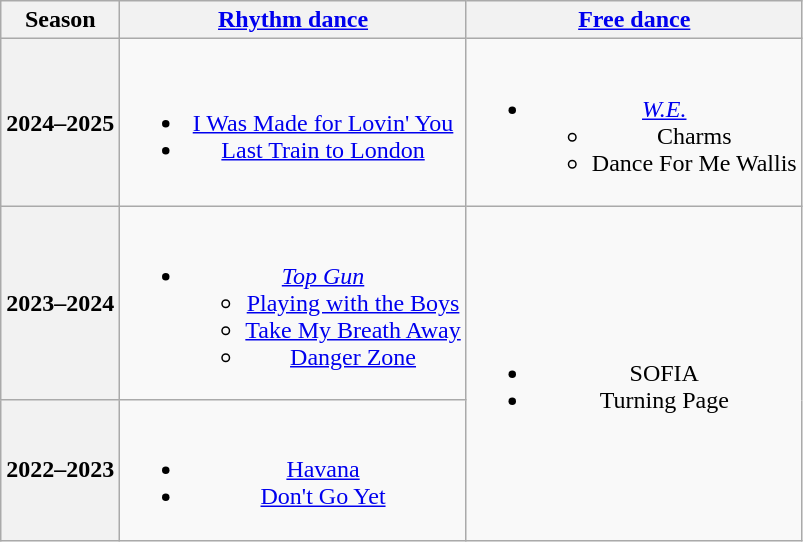<table class=wikitable style=text-align:center>
<tr>
<th>Season</th>
<th><a href='#'>Rhythm dance</a></th>
<th><a href='#'>Free dance</a></th>
</tr>
<tr>
<th>2024–2025 <br> </th>
<td><br><ul><li><a href='#'>I Was Made for Lovin' You</a> <br> </li><li><a href='#'>Last Train to London</a> <br> </li></ul></td>
<td><br><ul><li><em><a href='#'>W.E.</a></em><ul><li>Charms</li><li>Dance For Me Wallis <br> </li></ul></li></ul></td>
</tr>
<tr>
<th>2023–2024 <br> </th>
<td><br><ul><li><em><a href='#'>Top Gun</a></em><ul><li><a href='#'>Playing with the Boys</a> <br> </li><li><a href='#'>Take My Breath Away</a> <br> </li><li><a href='#'>Danger Zone</a> <br> </li></ul></li></ul></td>
<td rowspan=2><br><ul><li>SOFIA <br> </li><li>Turning Page <br> </li></ul></td>
</tr>
<tr>
<th>2022–2023 <br> </th>
<td><br><ul><li><a href='#'>Havana</a></li><li><a href='#'>Don't Go Yet</a> <br> </li></ul></td>
</tr>
</table>
